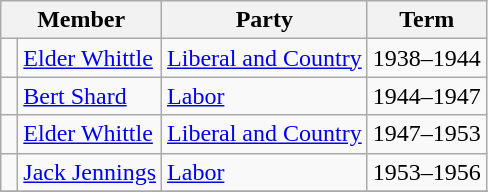<table class="wikitable">
<tr>
<th colspan=2>Member</th>
<th>Party</th>
<th>Term</th>
</tr>
<tr>
<td> </td>
<td><a href='#'>Elder Whittle</a></td>
<td><a href='#'>Liberal and Country</a></td>
<td>1938–1944</td>
</tr>
<tr>
<td> </td>
<td><a href='#'>Bert Shard</a></td>
<td><a href='#'>Labor</a></td>
<td>1944–1947</td>
</tr>
<tr>
<td> </td>
<td><a href='#'>Elder Whittle</a></td>
<td><a href='#'>Liberal and Country</a></td>
<td>1947–1953</td>
</tr>
<tr>
<td> </td>
<td><a href='#'>Jack Jennings</a></td>
<td><a href='#'>Labor</a></td>
<td>1953–1956</td>
</tr>
<tr>
</tr>
</table>
